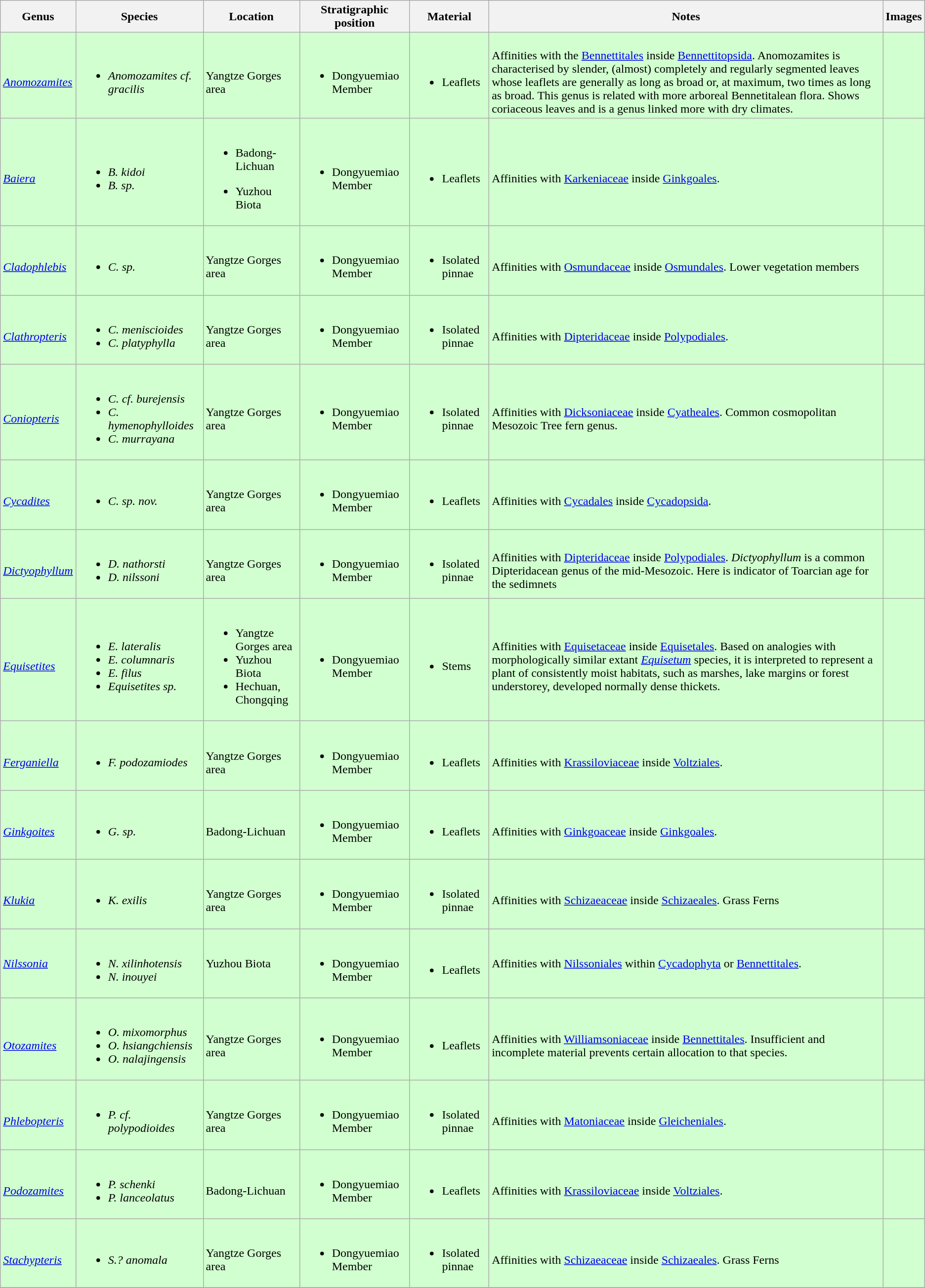<table class = "wikitable">
<tr>
<th>Genus</th>
<th>Species</th>
<th>Location</th>
<th>Stratigraphic position</th>
<th>Material</th>
<th>Notes</th>
<th>Images</th>
</tr>
<tr>
<td style="background:#D1FFCF;"><br><em><a href='#'>Anomozamites</a></em></td>
<td style="background:#D1FFCF;"><br><ul><li><em>Anomozamites cf. gracilis</em></li></ul></td>
<td style="background:#D1FFCF;"><br>Yangtze Gorges area</td>
<td style="background:#D1FFCF;"><br><ul><li>Dongyuemiao Member</li></ul></td>
<td style="background:#D1FFCF;"><br><ul><li>Leaflets</li></ul></td>
<td style="background:#D1FFCF;"><br>Affinities with the <a href='#'>Bennettitales</a> inside <a href='#'>Bennettitopsida</a>. Anomozamites is characterised by slender, (almost) completely and regularly segmented leaves whose leaflets are generally as long as broad or, at maximum, two times as long as broad. This genus is related with more arboreal Bennetitalean flora. Shows coriaceous leaves and is a genus linked more with dry climates.</td>
<td style="background:#D1FFCF;"><br></td>
</tr>
<tr>
<td style="background:#D1FFCF;"><br><em><a href='#'>Baiera</a></em></td>
<td style="background:#D1FFCF;"><br><ul><li><em>B. kidoi</em></li><li><em>B. sp.</em></li></ul></td>
<td style="background:#D1FFCF;"><br><ul><li>Badong-Lichuan</li></ul><ul><li>Yuzhou Biota</li></ul></td>
<td style="background:#D1FFCF;"><br><ul><li>Dongyuemiao Member</li></ul></td>
<td style="background:#D1FFCF;"><br><ul><li>Leaflets</li></ul></td>
<td style="background:#D1FFCF;"><br>Affinities with <a href='#'>Karkeniaceae</a> inside <a href='#'>Ginkgoales</a>.</td>
<td style="background:#D1FFCF;"><br></td>
</tr>
<tr>
<td style="background:#D1FFCF;"><br><em><a href='#'>Cladophlebis</a></em></td>
<td style="background:#D1FFCF;"><br><ul><li><em>C. sp.</em></li></ul></td>
<td style="background:#D1FFCF;"><br>Yangtze Gorges area</td>
<td style="background:#D1FFCF;"><br><ul><li>Dongyuemiao Member</li></ul></td>
<td style="background:#D1FFCF;"><br><ul><li>Isolated pinnae</li></ul></td>
<td style="background:#D1FFCF;"><br>Affinities with <a href='#'>Osmundaceae</a> inside <a href='#'>Osmundales</a>. Lower vegetation members</td>
<td style="background:#D1FFCF;"><br></td>
</tr>
<tr>
<td style="background:#D1FFCF;"><br><em><a href='#'>Clathropteris</a></em></td>
<td style="background:#D1FFCF;"><br><ul><li><em>C. meniscioides</em></li><li><em>C. platyphylla</em></li></ul></td>
<td style="background:#D1FFCF;"><br>Yangtze Gorges area</td>
<td style="background:#D1FFCF;"><br><ul><li>Dongyuemiao Member</li></ul></td>
<td style="background:#D1FFCF;"><br><ul><li>Isolated pinnae</li></ul></td>
<td style="background:#D1FFCF;"><br>Affinities with <a href='#'>Dipteridaceae</a> inside <a href='#'>Polypodiales</a>.</td>
<td style="background:#D1FFCF;"><br></td>
</tr>
<tr>
<td style="background:#D1FFCF;"><br><em><a href='#'>Coniopteris</a></em></td>
<td style="background:#D1FFCF;"><br><ul><li><em>C. cf. burejensis</em></li><li><em>C. hymenophylloides</em></li><li><em>C. murrayana</em></li></ul></td>
<td style="background:#D1FFCF;"><br>Yangtze Gorges area</td>
<td style="background:#D1FFCF;"><br><ul><li>Dongyuemiao Member</li></ul></td>
<td style="background:#D1FFCF;"><br><ul><li>Isolated pinnae</li></ul></td>
<td style="background:#D1FFCF;"><br>Affinities with <a href='#'>Dicksoniaceae</a> inside <a href='#'>Cyatheales</a>. Common cosmopolitan Mesozoic Tree fern genus.</td>
<td style="background:#D1FFCF;"><br></td>
</tr>
<tr>
<td style="background:#D1FFCF;"><br><em><a href='#'>Cycadites</a></em></td>
<td style="background:#D1FFCF;"><br><ul><li><em>C. sp. nov.</em></li></ul></td>
<td style="background:#D1FFCF;"><br>Yangtze Gorges area</td>
<td style="background:#D1FFCF;"><br><ul><li>Dongyuemiao Member</li></ul></td>
<td style="background:#D1FFCF;"><br><ul><li>Leaflets</li></ul></td>
<td style="background:#D1FFCF;"><br>Affinities with <a href='#'>Cycadales</a> inside <a href='#'>Cycadopsida</a>.</td>
<td style="background:#D1FFCF;"><br></td>
</tr>
<tr>
<td style="background:#D1FFCF;"><br><em><a href='#'>Dictyophyllum</a></em></td>
<td style="background:#D1FFCF;"><br><ul><li><em>D. nathorsti</em></li><li><em>D. nilssoni</em></li></ul></td>
<td style="background:#D1FFCF;"><br>Yangtze Gorges area</td>
<td style="background:#D1FFCF;"><br><ul><li>Dongyuemiao Member</li></ul></td>
<td style="background:#D1FFCF;"><br><ul><li>Isolated pinnae</li></ul></td>
<td style="background:#D1FFCF;"><br>Affinities with <a href='#'>Dipteridaceae</a> inside <a href='#'>Polypodiales</a>. <em>Dictyophyllum</em> is a common Dipteridacean genus of the mid-Mesozoic. Here is indicator of Toarcian age for the sedimnets</td>
<td style="background:#D1FFCF;"><br></td>
</tr>
<tr>
<td style="background:#D1FFCF;"><br><em><a href='#'>Equisetites</a></em></td>
<td style="background:#D1FFCF;"><br><ul><li><em>E. lateralis</em></li><li><em>E. columnaris</em></li><li><em>E. filus</em></li><li><em>Equisetites sp.</em></li></ul></td>
<td style="background:#D1FFCF;"><br><ul><li>Yangtze Gorges area</li><li>Yuzhou Biota</li><li>Hechuan, Chongqing</li></ul></td>
<td style="background:#D1FFCF;"><br><ul><li>Dongyuemiao Member</li></ul></td>
<td style="background:#D1FFCF;"><br><ul><li>Stems</li></ul></td>
<td style="background:#D1FFCF;"><br>Affinities with <a href='#'>Equisetaceae</a> inside <a href='#'>Equisetales</a>. Based on analogies with morphologically similar extant <em><a href='#'>Equisetum</a></em> species, it is interpreted to represent a plant of consistently moist habitats, such as marshes, lake margins or forest understorey, developed normally dense thickets.</td>
<td style="background:#D1FFCF;"><br></td>
</tr>
<tr>
<td style="background:#D1FFCF;"><br><em><a href='#'>Ferganiella</a></em></td>
<td style="background:#D1FFCF;"><br><ul><li><em>F. podozamiodes</em></li></ul></td>
<td style="background:#D1FFCF;"><br>Yangtze Gorges area</td>
<td style="background:#D1FFCF;"><br><ul><li>Dongyuemiao Member</li></ul></td>
<td style="background:#D1FFCF;"><br><ul><li>Leaflets</li></ul></td>
<td style="background:#D1FFCF;"><br>Affinities with <a href='#'>Krassiloviaceae</a> inside <a href='#'>Voltziales</a>.</td>
<td style="background:#D1FFCF;"></td>
</tr>
<tr>
<td style="background:#D1FFCF;"><br><em><a href='#'>Ginkgoites</a></em></td>
<td style="background:#D1FFCF;"><br><ul><li><em>G. sp.</em></li></ul></td>
<td style="background:#D1FFCF;"><br>Badong-Lichuan</td>
<td style="background:#D1FFCF;"><br><ul><li>Dongyuemiao Member</li></ul></td>
<td style="background:#D1FFCF;"><br><ul><li>Leaflets</li></ul></td>
<td style="background:#D1FFCF;"><br>Affinities with <a href='#'>Ginkgoaceae</a> inside <a href='#'>Ginkgoales</a>.</td>
<td style="background:#D1FFCF;"><br></td>
</tr>
<tr>
<td style="background:#D1FFCF;"><br><em><a href='#'>Klukia</a></em></td>
<td style="background:#D1FFCF;"><br><ul><li><em>K. exilis</em></li></ul></td>
<td style="background:#D1FFCF;"><br>Yangtze Gorges area</td>
<td style="background:#D1FFCF;"><br><ul><li>Dongyuemiao Member</li></ul></td>
<td style="background:#D1FFCF;"><br><ul><li>Isolated pinnae</li></ul></td>
<td style="background:#D1FFCF;"><br>Affinities with <a href='#'>Schizaeaceae</a> inside <a href='#'>Schizaeales</a>. Grass Ferns</td>
<td style="background:#D1FFCF;"><br></td>
</tr>
<tr>
<td style="background:#D1FFCF;"><a href='#'><em>Nilssonia</em></a><em></em></td>
<td style="background:#D1FFCF;"><br><ul><li><em>N. xilinhotensis</em></li><li><em>N. inouyei</em></li></ul></td>
<td style="background:#D1FFCF;">Yuzhou Biota</td>
<td style="background:#D1FFCF;"><br><ul><li>Dongyuemiao Member</li></ul></td>
<td style="background:#D1FFCF;"><br><ul><li>Leaflets</li></ul></td>
<td style="background:#D1FFCF;">Affinities with <a href='#'>Nilssoniales</a> within <a href='#'>Cycadophyta</a> or <a href='#'>Bennettitales</a>.</td>
<td style="background:#D1FFCF;"></td>
</tr>
<tr>
<td style="background:#D1FFCF;"><br><em><a href='#'>Otozamites</a></em></td>
<td style="background:#D1FFCF;"><br><ul><li><em>O. mixomorphus</em></li><li><em>O. hsiangchiensis</em></li><li><em>O. nalajingensis</em></li></ul></td>
<td style="background:#D1FFCF;"><br>Yangtze Gorges area</td>
<td style="background:#D1FFCF;"><br><ul><li>Dongyuemiao Member</li></ul></td>
<td style="background:#D1FFCF;"><br><ul><li>Leaflets</li></ul></td>
<td style="background:#D1FFCF;"><br>Affinities with <a href='#'>Williamsoniaceae</a> inside <a href='#'>Bennettitales</a>. Insufficient and incomplete material prevents certain allocation to that species.</td>
<td style="background:#D1FFCF;"><br></td>
</tr>
<tr>
<td style="background:#D1FFCF;"><br><em><a href='#'>Phlebopteris</a></em></td>
<td style="background:#D1FFCF;"><br><ul><li><em>P. cf. polypodioides</em></li></ul></td>
<td style="background:#D1FFCF;"><br>Yangtze Gorges area</td>
<td style="background:#D1FFCF;"><br><ul><li>Dongyuemiao Member</li></ul></td>
<td style="background:#D1FFCF;"><br><ul><li>Isolated pinnae</li></ul></td>
<td style="background:#D1FFCF;"><br>Affinities with <a href='#'>Matoniaceae</a> inside <a href='#'>Gleicheniales</a>.</td>
<td style="background:#D1FFCF;"><br></td>
</tr>
<tr>
<td style="background:#D1FFCF;"><br><em><a href='#'>Podozamites</a></em></td>
<td style="background:#D1FFCF;"><br><ul><li><em>P. schenki</em></li><li><em>P. lanceolatus</em></li></ul></td>
<td style="background:#D1FFCF;"><br>Badong-Lichuan</td>
<td style="background:#D1FFCF;"><br><ul><li>Dongyuemiao Member</li></ul></td>
<td style="background:#D1FFCF;"><br><ul><li>Leaflets</li></ul></td>
<td style="background:#D1FFCF;"><br>Affinities with <a href='#'>Krassiloviaceae</a> inside <a href='#'>Voltziales</a>.</td>
<td style="background:#D1FFCF;"><br></td>
</tr>
<tr>
<td style="background:#D1FFCF;"><br><em><a href='#'>Stachypteris</a></em></td>
<td style="background:#D1FFCF;"><br><ul><li><em>S.? anomala</em></li></ul></td>
<td style="background:#D1FFCF;"><br>Yangtze Gorges area</td>
<td style="background:#D1FFCF;"><br><ul><li>Dongyuemiao Member</li></ul></td>
<td style="background:#D1FFCF;"><br><ul><li>Isolated pinnae</li></ul></td>
<td style="background:#D1FFCF;"><br>Affinities with <a href='#'>Schizaeaceae</a> inside <a href='#'>Schizaeales</a>. Grass Ferns</td>
<td style="background:#D1FFCF;"></td>
</tr>
<tr>
</tr>
</table>
